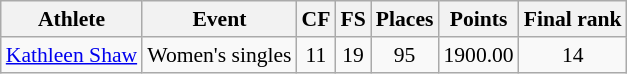<table class="wikitable" border="1" style="font-size:90%">
<tr>
<th>Athlete</th>
<th>Event</th>
<th>CF</th>
<th>FS</th>
<th>Places</th>
<th>Points</th>
<th>Final rank</th>
</tr>
<tr align=center>
<td align=left><a href='#'>Kathleen Shaw</a></td>
<td>Women's singles</td>
<td>11</td>
<td>19</td>
<td>95</td>
<td>1900.00</td>
<td>14</td>
</tr>
</table>
